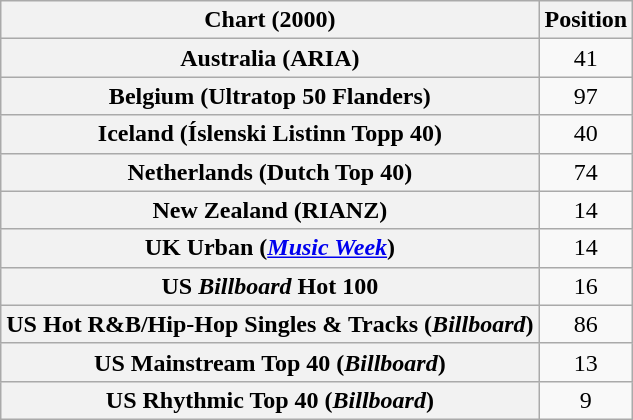<table class="wikitable sortable plainrowheaders" style="text-align:center">
<tr>
<th scope="col">Chart (2000)</th>
<th scope="col">Position</th>
</tr>
<tr>
<th scope="row">Australia (ARIA)</th>
<td>41</td>
</tr>
<tr>
<th scope="row">Belgium (Ultratop 50 Flanders)</th>
<td>97</td>
</tr>
<tr>
<th scope="row">Iceland (Íslenski Listinn Topp 40)</th>
<td>40</td>
</tr>
<tr>
<th scope="row">Netherlands (Dutch Top 40)</th>
<td>74</td>
</tr>
<tr>
<th scope="row">New Zealand (RIANZ)</th>
<td>14</td>
</tr>
<tr>
<th scope="row">UK Urban (<em><a href='#'>Music Week</a></em>)</th>
<td>14</td>
</tr>
<tr>
<th scope="row">US <em>Billboard</em> Hot 100</th>
<td>16</td>
</tr>
<tr>
<th scope="row">US Hot R&B/Hip-Hop Singles & Tracks (<em>Billboard</em>)</th>
<td>86</td>
</tr>
<tr>
<th scope="row">US Mainstream Top 40 (<em>Billboard</em>)</th>
<td>13</td>
</tr>
<tr>
<th scope="row">US Rhythmic Top 40 (<em>Billboard</em>)</th>
<td>9</td>
</tr>
</table>
